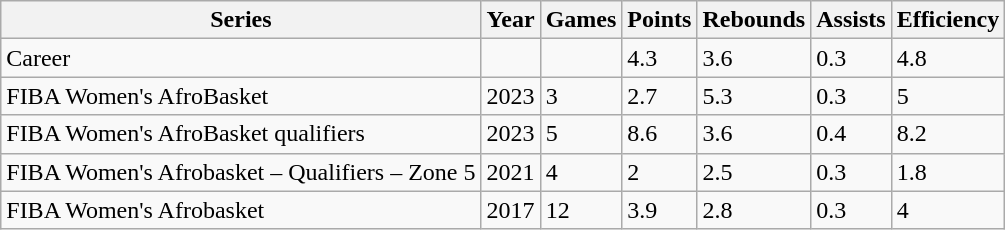<table class="wikitable">
<tr>
<th>Series</th>
<th>Year</th>
<th>Games</th>
<th>Points</th>
<th>Rebounds</th>
<th>Assists</th>
<th>Efficiency</th>
</tr>
<tr>
<td>Career</td>
<td></td>
<td></td>
<td>4.3</td>
<td>3.6</td>
<td>0.3</td>
<td>4.8</td>
</tr>
<tr>
<td>FIBA Women's AfroBasket</td>
<td>2023</td>
<td>3</td>
<td>2.7</td>
<td>5.3</td>
<td>0.3</td>
<td>5</td>
</tr>
<tr>
<td>FIBA Women's AfroBasket qualifiers</td>
<td>2023</td>
<td>5</td>
<td>8.6</td>
<td>3.6</td>
<td>0.4</td>
<td>8.2</td>
</tr>
<tr>
<td>FIBA Women's Afrobasket – Qualifiers – Zone 5</td>
<td>2021</td>
<td>4</td>
<td>2</td>
<td>2.5</td>
<td>0.3</td>
<td>1.8</td>
</tr>
<tr>
<td>FIBA Women's Afrobasket</td>
<td>2017</td>
<td>12</td>
<td>3.9</td>
<td>2.8</td>
<td>0.3</td>
<td>4</td>
</tr>
</table>
